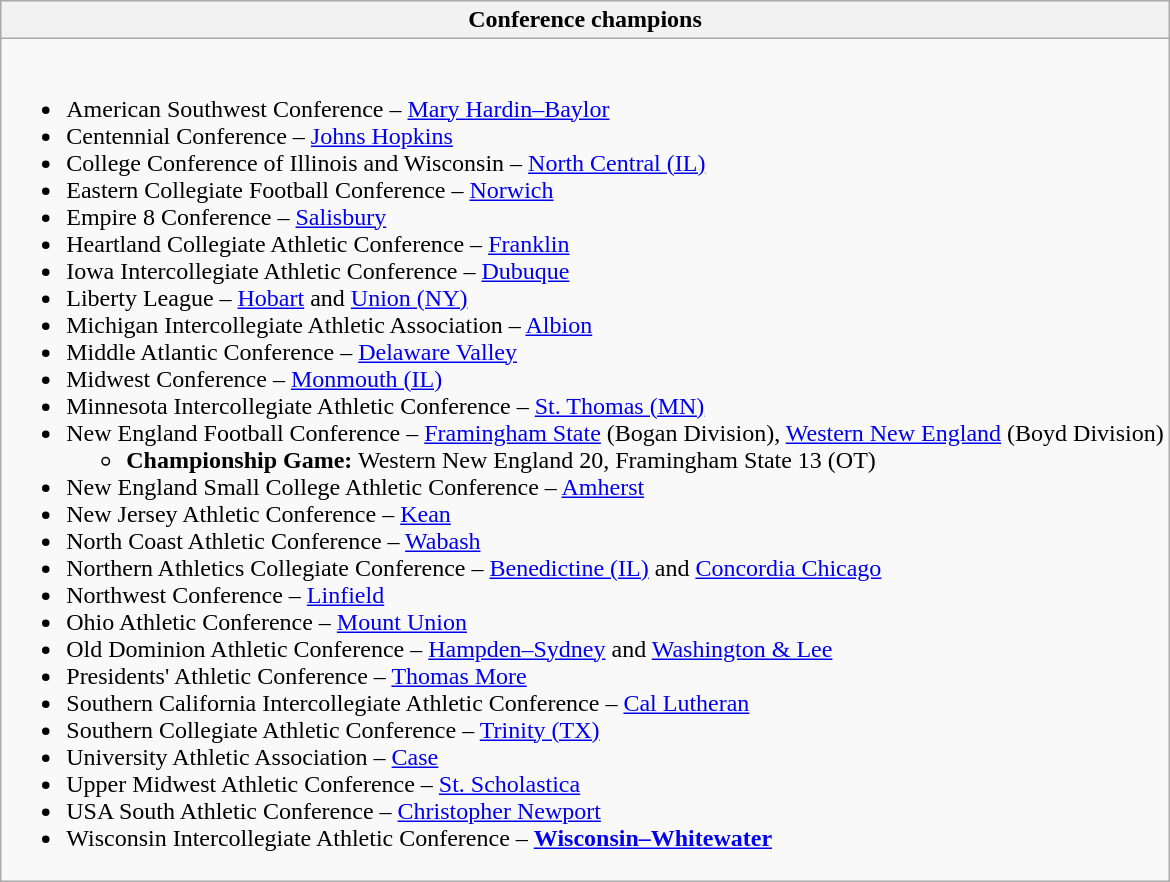<table class="wikitable">
<tr>
<th>Conference champions</th>
</tr>
<tr>
<td><br><ul><li>American Southwest Conference – <a href='#'>Mary Hardin–Baylor</a></li><li>Centennial Conference – <a href='#'>Johns Hopkins</a></li><li>College Conference of Illinois and Wisconsin – <a href='#'>North Central (IL)</a></li><li>Eastern Collegiate Football Conference – <a href='#'>Norwich</a></li><li>Empire 8 Conference – <a href='#'>Salisbury</a></li><li>Heartland Collegiate Athletic Conference – <a href='#'>Franklin</a></li><li>Iowa Intercollegiate Athletic Conference – <a href='#'>Dubuque</a></li><li>Liberty League – <a href='#'>Hobart</a> and <a href='#'>Union (NY)</a></li><li>Michigan Intercollegiate Athletic Association – <a href='#'>Albion</a></li><li>Middle Atlantic Conference – <a href='#'>Delaware Valley</a></li><li>Midwest Conference – <a href='#'>Monmouth (IL)</a></li><li>Minnesota Intercollegiate Athletic Conference – <a href='#'>St. Thomas (MN)</a></li><li>New England Football Conference – <a href='#'>Framingham State</a> (Bogan Division), <a href='#'>Western New England</a> (Boyd Division)<ul><li><strong>Championship Game:</strong> Western New England 20, Framingham State 13 (OT)</li></ul></li><li>New England Small College Athletic Conference – <a href='#'>Amherst</a></li><li>New Jersey Athletic Conference – <a href='#'>Kean</a></li><li>North Coast Athletic Conference – <a href='#'>Wabash</a></li><li>Northern Athletics Collegiate Conference – <a href='#'>Benedictine (IL)</a> and <a href='#'>Concordia Chicago</a></li><li>Northwest Conference – <a href='#'>Linfield</a></li><li>Ohio Athletic Conference – <a href='#'>Mount Union</a></li><li>Old Dominion Athletic Conference – <a href='#'>Hampden–Sydney</a> and <a href='#'>Washington & Lee</a></li><li>Presidents' Athletic Conference – <a href='#'>Thomas More</a></li><li>Southern California Intercollegiate Athletic Conference – <a href='#'>Cal Lutheran</a></li><li>Southern Collegiate Athletic Conference – <a href='#'>Trinity (TX)</a></li><li>University Athletic Association – <a href='#'>Case</a></li><li>Upper Midwest Athletic Conference – <a href='#'>St. Scholastica</a></li><li>USA South Athletic Conference – <a href='#'>Christopher Newport</a></li><li>Wisconsin Intercollegiate Athletic Conference – <strong><a href='#'>Wisconsin–Whitewater</a></strong></li></ul></td>
</tr>
</table>
